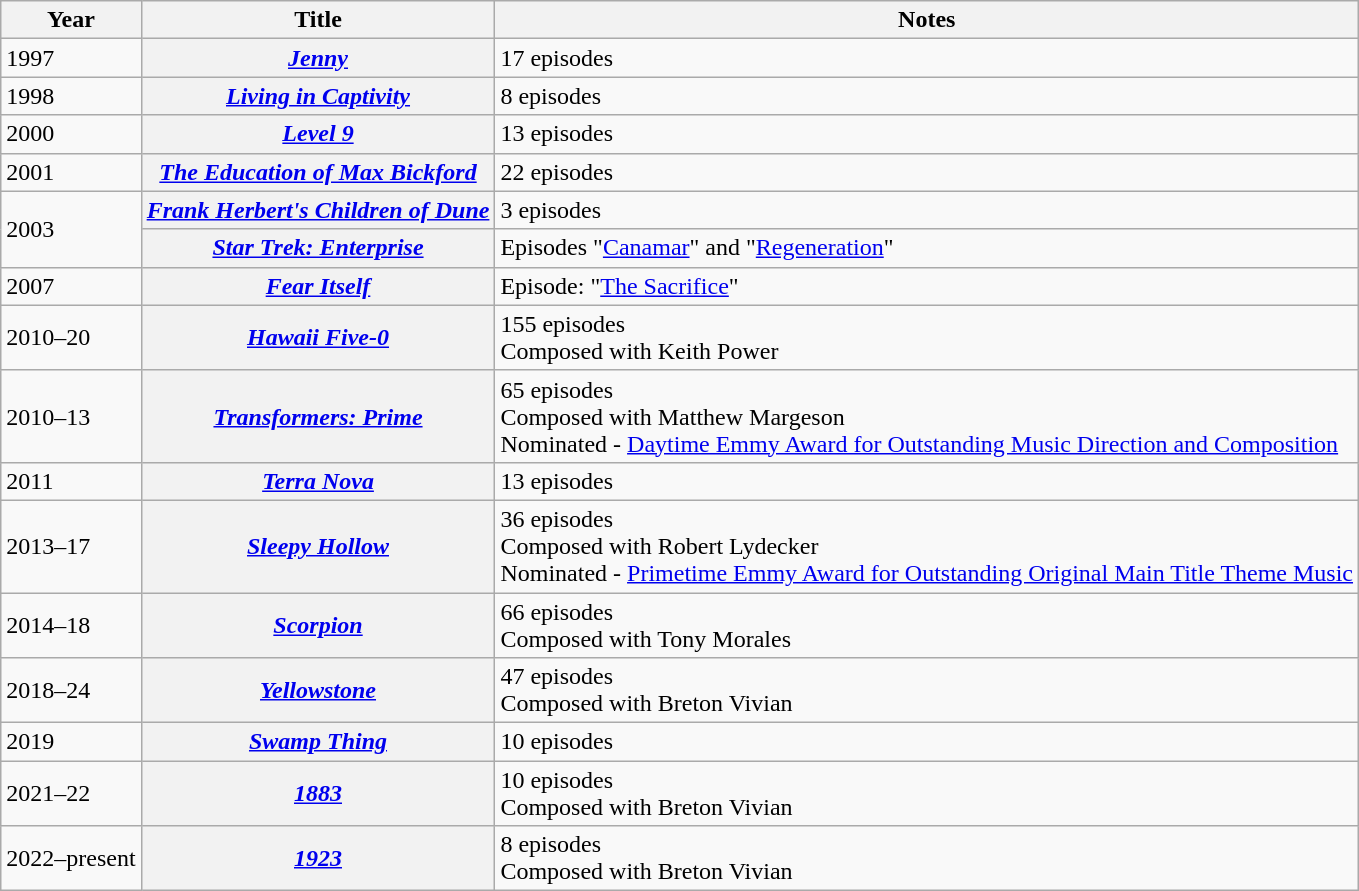<table class="wikitable plainrowheaders">
<tr>
<th>Year</th>
<th>Title</th>
<th>Notes</th>
</tr>
<tr>
<td>1997</td>
<th scope="row" style="text-align:center;"><em><a href='#'>Jenny</a></em></th>
<td>17 episodes</td>
</tr>
<tr>
<td>1998</td>
<th scope="row" style="text-align:center;"><em><a href='#'>Living in Captivity</a></em></th>
<td>8 episodes</td>
</tr>
<tr>
<td>2000</td>
<th scope="row" style="text-align:center;"><em><a href='#'>Level 9</a></em></th>
<td>13 episodes</td>
</tr>
<tr>
<td>2001</td>
<th scope="row" style="text-align:center;"><em><a href='#'>The Education of Max Bickford</a></em></th>
<td>22 episodes</td>
</tr>
<tr>
<td rowspan="2">2003</td>
<th scope="row" style="text-align:center;"><em><a href='#'>Frank Herbert's Children of Dune</a></em></th>
<td>3 episodes</td>
</tr>
<tr>
<th scope="row" style="text-align:center;"><em><a href='#'>Star Trek: Enterprise</a></em></th>
<td>Episodes "<a href='#'>Canamar</a>" and "<a href='#'>Regeneration</a>"</td>
</tr>
<tr>
<td>2007</td>
<th scope="row" style="text-align:center;"><em><a href='#'>Fear Itself</a></em></th>
<td>Episode: "<a href='#'>The Sacrifice</a>"</td>
</tr>
<tr>
<td>2010–20</td>
<th scope="row" style="text-align:center;"><em><a href='#'>Hawaii Five-0</a></em></th>
<td>155 episodes<br>Composed with Keith Power</td>
</tr>
<tr>
<td>2010–13</td>
<th scope="row" style="text-align:center;"><em><a href='#'>Transformers: Prime</a></em></th>
<td>65 episodes<br>Composed with Matthew Margeson<br>Nominated - <a href='#'>Daytime Emmy Award for Outstanding Music Direction and Composition</a></td>
</tr>
<tr>
<td>2011</td>
<th scope="row" style="text-align:center;"><em><a href='#'>Terra Nova</a></em></th>
<td>13 episodes</td>
</tr>
<tr>
<td>2013–17</td>
<th scope="row" style="text-align:center;"><em><a href='#'>Sleepy Hollow</a></em></th>
<td>36 episodes<br>Composed with Robert Lydecker<br>Nominated - <a href='#'>Primetime Emmy Award for Outstanding Original Main Title Theme Music</a></td>
</tr>
<tr>
<td>2014–18</td>
<th scope="row" style="text-align:center;"><em><a href='#'>Scorpion</a></em></th>
<td>66 episodes<br>Composed with Tony Morales</td>
</tr>
<tr>
<td>2018–24</td>
<th scope="row" style="text-align:center;"><em><a href='#'>Yellowstone</a></em></th>
<td>47 episodes<br>Composed with Breton Vivian</td>
</tr>
<tr>
<td>2019</td>
<th scope="row" style="text-align:center;"><em><a href='#'>Swamp Thing</a></em></th>
<td>10 episodes</td>
</tr>
<tr>
<td>2021–22</td>
<th scope="row" style="text-align:center;"><em><a href='#'>1883</a></em></th>
<td>10 episodes<br>Composed with Breton Vivian</td>
</tr>
<tr>
<td>2022–present</td>
<th scope="row" style="text-align:center;"><em><a href='#'>1923</a></em></th>
<td>8 episodes<br>Composed with Breton Vivian</td>
</tr>
</table>
